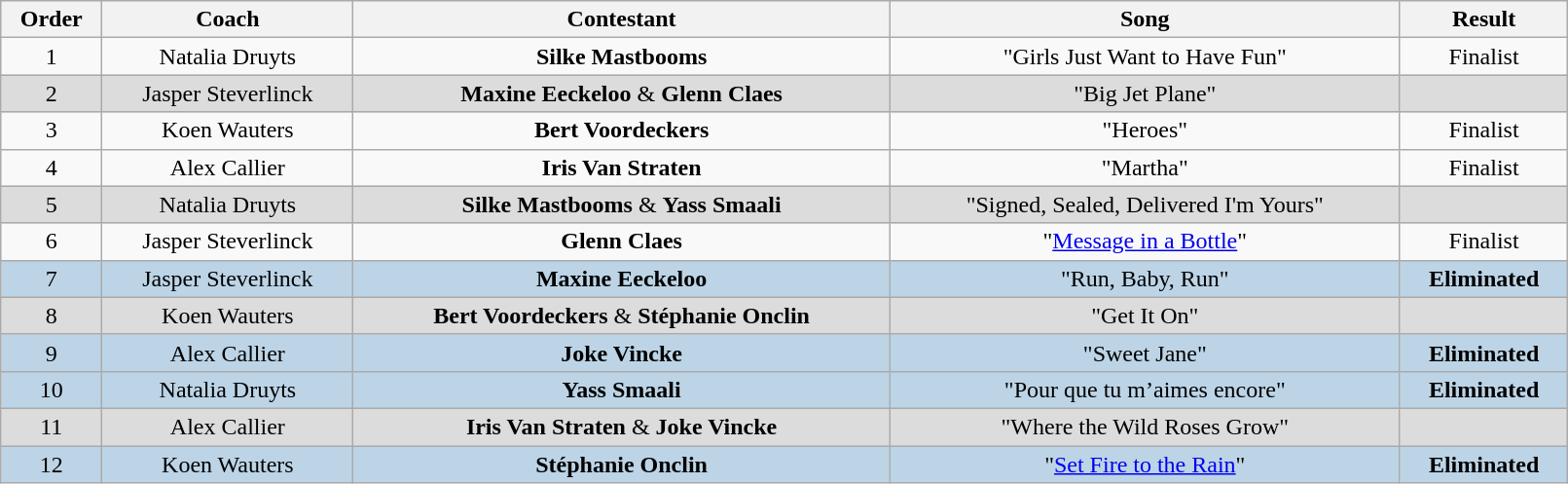<table class="wikitable sortable" style="text-align: center; width: 85%;">
<tr>
<th>Order</th>
<th>Coach</th>
<th>Contestant</th>
<th>Song</th>
<th>Result</th>
</tr>
<tr>
<td>1</td>
<td>Natalia Druyts</td>
<td><strong>Silke Mastbooms</strong></td>
<td>"Girls Just Want to Have Fun"</td>
<td>Finalist</td>
</tr>
<tr style="background:Gainsboro;">
<td>2</td>
<td>Jasper Steverlinck</td>
<td><strong>Maxine Eeckeloo</strong> & <strong>Glenn Claes</strong></td>
<td>"Big Jet Plane"</td>
<td></td>
</tr>
<tr>
<td>3</td>
<td>Koen Wauters</td>
<td><strong>Bert Voordeckers</strong></td>
<td>"Heroes"</td>
<td>Finalist</td>
</tr>
<tr>
<td>4</td>
<td>Alex Callier</td>
<td><strong>Iris Van Straten</strong></td>
<td>"Martha"</td>
<td>Finalist</td>
</tr>
<tr style="background:Gainsboro;">
<td>5</td>
<td>Natalia Druyts</td>
<td><strong>Silke Mastbooms</strong> & <strong>Yass Smaali</strong></td>
<td>"Signed, Sealed, Delivered I'm Yours"</td>
<td></td>
</tr>
<tr>
<td>6</td>
<td>Jasper Steverlinck</td>
<td><strong>Glenn Claes</strong></td>
<td>"<a href='#'>Message in a Bottle</a>"</td>
<td>Finalist</td>
</tr>
<tr style="background:#bcd4e6;">
<td>7</td>
<td>Jasper Steverlinck</td>
<td><strong>Maxine Eeckeloo</strong></td>
<td>"Run, Baby, Run"</td>
<td><strong>Eliminated</strong></td>
</tr>
<tr style="background:Gainsboro;">
<td>8</td>
<td>Koen Wauters</td>
<td><strong>Bert Voordeckers</strong> & <strong>Stéphanie Onclin</strong></td>
<td>"Get It On"</td>
<td></td>
</tr>
<tr style="background:#bcd4e6;">
<td>9</td>
<td>Alex Callier</td>
<td><strong>Joke Vincke</strong></td>
<td>"Sweet Jane"</td>
<td><strong>Eliminated</strong></td>
</tr>
<tr style="background:#bcd4e6;">
<td>10</td>
<td>Natalia Druyts</td>
<td><strong>Yass Smaali</strong></td>
<td>"Pour que tu m’aimes encore"</td>
<td><strong>Eliminated</strong></td>
</tr>
<tr style="background:Gainsboro;">
<td>11</td>
<td>Alex Callier</td>
<td><strong>Iris Van Straten</strong> & <strong>Joke Vincke</strong></td>
<td>"Where the Wild Roses Grow"</td>
<td></td>
</tr>
<tr style="background:#bcd4e6;">
<td>12</td>
<td>Koen Wauters</td>
<td><strong>Stéphanie Onclin</strong></td>
<td>"<a href='#'>Set Fire to the Rain</a>"</td>
<td><strong>Eliminated</strong></td>
</tr>
</table>
